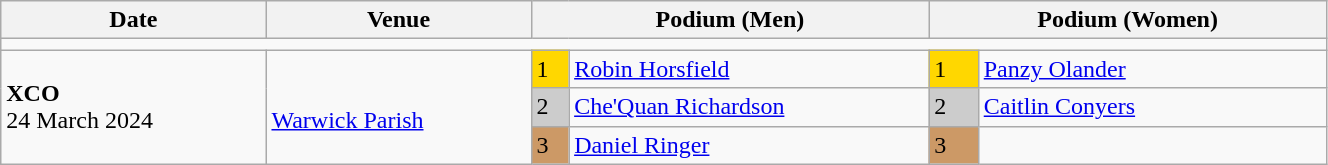<table class="wikitable" width=70%>
<tr>
<th>Date</th>
<th width=20%>Venue</th>
<th colspan=2 width=30%>Podium (Men)</th>
<th colspan=2 width=30%>Podium (Women)</th>
</tr>
<tr>
<td colspan=6></td>
</tr>
<tr>
<td rowspan=3><strong>XCO</strong> <br> 24 March 2024</td>
<td rowspan=3><br><a href='#'>Warwick Parish</a></td>
<td bgcolor=FFD700>1</td>
<td><a href='#'>Robin Horsfield</a></td>
<td bgcolor=FFD700>1</td>
<td><a href='#'>Panzy Olander</a></td>
</tr>
<tr>
<td bgcolor=CCCCCC>2</td>
<td><a href='#'>Che'Quan Richardson</a></td>
<td bgcolor=CCCCCC>2</td>
<td><a href='#'>Caitlin Conyers</a></td>
</tr>
<tr>
<td bgcolor=CC9966>3</td>
<td><a href='#'>Daniel Ringer</a></td>
<td bgcolor=CC9966>3</td>
<td></td>
</tr>
</table>
